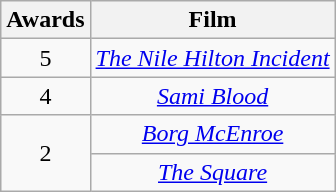<table class="wikitable" rowspan="2" style="text-align:center;" background: #f6e39c;>
<tr>
<th scope="col">Awards</th>
<th scope="col">Film</th>
</tr>
<tr>
<td>5</td>
<td><em><a href='#'>The Nile Hilton Incident</a></em></td>
</tr>
<tr>
<td>4</td>
<td><em><a href='#'>Sami Blood</a></em></td>
</tr>
<tr>
<td rowspan=2>2</td>
<td><em><a href='#'>Borg McEnroe</a></em></td>
</tr>
<tr>
<td><em><a href='#'>The Square</a></em></td>
</tr>
</table>
